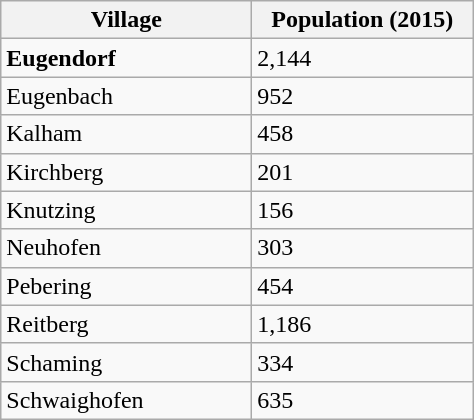<table class="wikitable sortable">
<tr>
<th width="160px">Village</th>
<th width="140px">Population (2015)</th>
</tr>
<tr>
<td><strong>Eugendorf</strong></td>
<td><div>2,144</div></td>
</tr>
<tr>
<td>Eugenbach</td>
<td><div>952</div></td>
</tr>
<tr>
<td>Kalham</td>
<td><div>458</div></td>
</tr>
<tr>
<td>Kirchberg</td>
<td><div>201</div></td>
</tr>
<tr>
<td>Knutzing</td>
<td><div>156</div></td>
</tr>
<tr>
<td>Neuhofen</td>
<td><div>303</div></td>
</tr>
<tr>
<td>Pebering</td>
<td><div>454</div></td>
</tr>
<tr>
<td>Reitberg</td>
<td><div>1,186</div></td>
</tr>
<tr>
<td>Schaming</td>
<td><div>334</div></td>
</tr>
<tr>
<td>Schwaighofen</td>
<td><div>635</div></td>
</tr>
</table>
